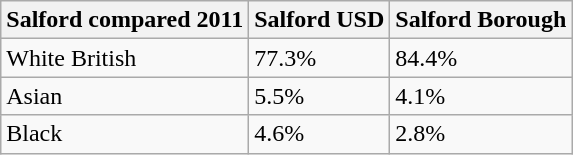<table class="wikitable">
<tr>
<th>Salford compared 2011</th>
<th>Salford USD</th>
<th>Salford Borough</th>
</tr>
<tr>
<td>White British</td>
<td>77.3%</td>
<td>84.4%</td>
</tr>
<tr>
<td>Asian</td>
<td>5.5%</td>
<td>4.1%</td>
</tr>
<tr>
<td>Black</td>
<td>4.6%</td>
<td>2.8%</td>
</tr>
</table>
